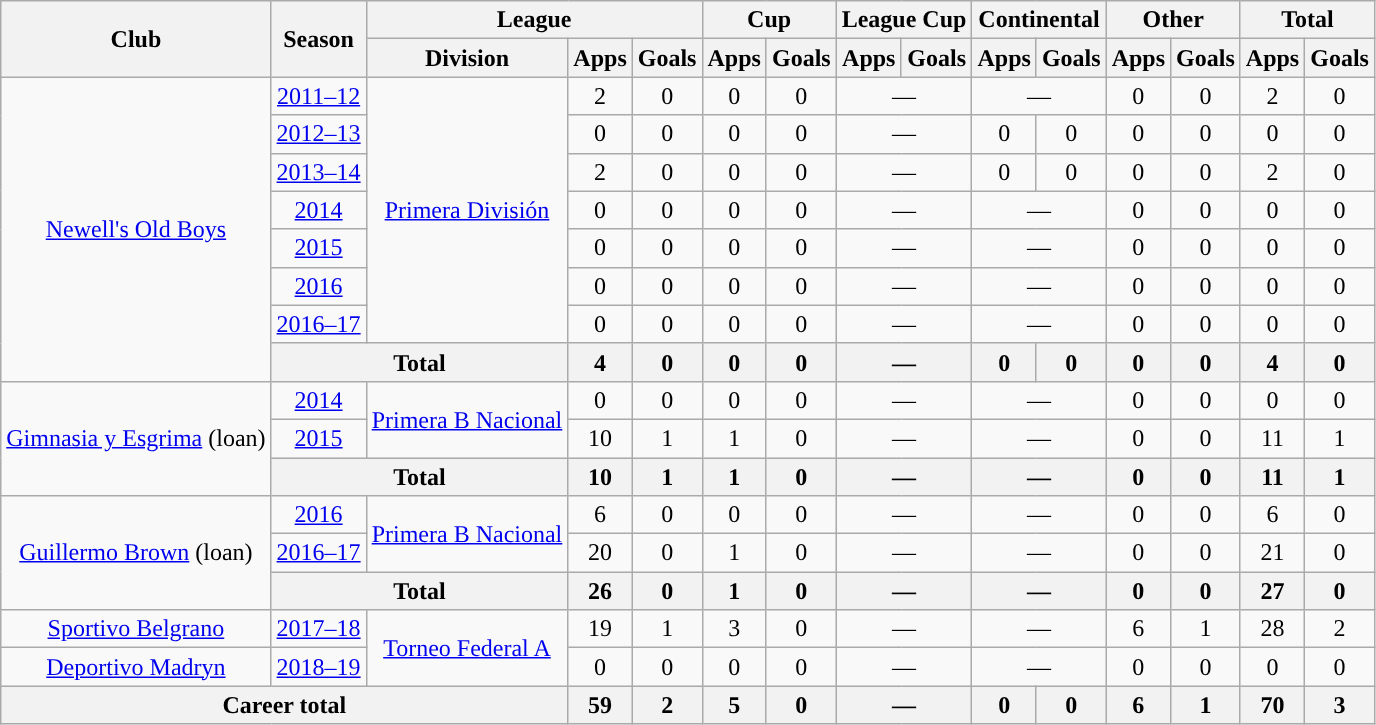<table class="wikitable" style="text-align:center">
<tr>
<th rowspan="2">Club</th>
<th rowspan="2">Season</th>
<th colspan="3">League</th>
<th colspan="2">Cup</th>
<th colspan="2">League Cup</th>
<th colspan="2">Continental</th>
<th colspan="2">Other</th>
<th colspan="2">Total</th>
</tr>
<tr>
<th>Division</th>
<th>Apps</th>
<th>Goals</th>
<th>Apps</th>
<th>Goals</th>
<th>Apps</th>
<th>Goals</th>
<th>Apps</th>
<th>Goals</th>
<th>Apps</th>
<th>Goals</th>
<th>Apps</th>
<th>Goals</th>
</tr>
<tr>
<td rowspan="8"><a href='#'>Newell's Old Boys</a></td>
<td><a href='#'>2011–12</a></td>
<td rowspan="7"><a href='#'>Primera División</a></td>
<td>2</td>
<td>0</td>
<td>0</td>
<td>0</td>
<td colspan="2">—</td>
<td colspan="2">—</td>
<td>0</td>
<td>0</td>
<td>2</td>
<td>0</td>
</tr>
<tr>
<td><a href='#'>2012–13</a></td>
<td>0</td>
<td>0</td>
<td>0</td>
<td>0</td>
<td colspan="2">—</td>
<td>0</td>
<td>0</td>
<td>0</td>
<td>0</td>
<td>0</td>
<td>0</td>
</tr>
<tr>
<td><a href='#'>2013–14</a></td>
<td>2</td>
<td>0</td>
<td>0</td>
<td>0</td>
<td colspan="2">—</td>
<td>0</td>
<td>0</td>
<td>0</td>
<td>0</td>
<td>2</td>
<td>0</td>
</tr>
<tr>
<td><a href='#'>2014</a></td>
<td>0</td>
<td>0</td>
<td>0</td>
<td>0</td>
<td colspan="2">—</td>
<td colspan="2">—</td>
<td>0</td>
<td>0</td>
<td>0</td>
<td>0</td>
</tr>
<tr>
<td><a href='#'>2015</a></td>
<td>0</td>
<td>0</td>
<td>0</td>
<td>0</td>
<td colspan="2">—</td>
<td colspan="2">—</td>
<td>0</td>
<td>0</td>
<td>0</td>
<td>0</td>
</tr>
<tr>
<td><a href='#'>2016</a></td>
<td>0</td>
<td>0</td>
<td>0</td>
<td>0</td>
<td colspan="2">—</td>
<td colspan="2">—</td>
<td>0</td>
<td>0</td>
<td>0</td>
<td>0</td>
</tr>
<tr>
<td><a href='#'>2016–17</a></td>
<td>0</td>
<td>0</td>
<td>0</td>
<td>0</td>
<td colspan="2">—</td>
<td colspan="2">—</td>
<td>0</td>
<td>0</td>
<td>0</td>
<td>0</td>
</tr>
<tr>
<th colspan="2">Total</th>
<th>4</th>
<th>0</th>
<th>0</th>
<th>0</th>
<th colspan="2">—</th>
<th>0</th>
<th>0</th>
<th>0</th>
<th>0</th>
<th>4</th>
<th>0</th>
</tr>
<tr>
<td rowspan="3"><a href='#'>Gimnasia y Esgrima</a> (loan)</td>
<td><a href='#'>2014</a></td>
<td rowspan="2"><a href='#'>Primera B Nacional</a></td>
<td>0</td>
<td>0</td>
<td>0</td>
<td>0</td>
<td colspan="2">—</td>
<td colspan="2">—</td>
<td>0</td>
<td>0</td>
<td>0</td>
<td>0</td>
</tr>
<tr>
<td><a href='#'>2015</a></td>
<td>10</td>
<td>1</td>
<td>1</td>
<td>0</td>
<td colspan="2">—</td>
<td colspan="2">—</td>
<td>0</td>
<td>0</td>
<td>11</td>
<td>1</td>
</tr>
<tr>
<th colspan="2">Total</th>
<th>10</th>
<th>1</th>
<th>1</th>
<th>0</th>
<th colspan="2">—</th>
<th colspan="2">—</th>
<th>0</th>
<th>0</th>
<th>11</th>
<th>1</th>
</tr>
<tr>
<td rowspan="3"><a href='#'>Guillermo Brown</a> (loan)</td>
<td><a href='#'>2016</a></td>
<td rowspan="2"><a href='#'>Primera B Nacional</a></td>
<td>6</td>
<td>0</td>
<td>0</td>
<td>0</td>
<td colspan="2">—</td>
<td colspan="2">—</td>
<td>0</td>
<td>0</td>
<td>6</td>
<td>0</td>
</tr>
<tr>
<td><a href='#'>2016–17</a></td>
<td>20</td>
<td>0</td>
<td>1</td>
<td>0</td>
<td colspan="2">—</td>
<td colspan="2">—</td>
<td>0</td>
<td>0</td>
<td>21</td>
<td>0</td>
</tr>
<tr>
<th colspan="2">Total</th>
<th>26</th>
<th>0</th>
<th>1</th>
<th>0</th>
<th colspan="2">—</th>
<th colspan="2">—</th>
<th>0</th>
<th>0</th>
<th>27</th>
<th>0</th>
</tr>
<tr>
<td rowspan="1"><a href='#'>Sportivo Belgrano</a></td>
<td><a href='#'>2017–18</a></td>
<td rowspan="2"><a href='#'>Torneo Federal A</a></td>
<td>19</td>
<td>1</td>
<td>3</td>
<td>0</td>
<td colspan="2">—</td>
<td colspan="2">—</td>
<td>6</td>
<td>1</td>
<td>28</td>
<td>2</td>
</tr>
<tr>
<td rowspan="1"><a href='#'>Deportivo Madryn</a></td>
<td><a href='#'>2018–19</a></td>
<td>0</td>
<td>0</td>
<td>0</td>
<td>0</td>
<td colspan="2">—</td>
<td colspan="2">—</td>
<td>0</td>
<td>0</td>
<td>0</td>
<td>0</td>
</tr>
<tr>
<th colspan="3">Career total</th>
<th>59</th>
<th>2</th>
<th>5</th>
<th>0</th>
<th colspan="2">—</th>
<th>0</th>
<th>0</th>
<th>6</th>
<th>1</th>
<th>70</th>
<th>3</th>
</tr>
</table>
